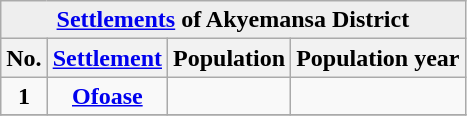<table class="wikitable sortable" style="text-align: centre;">
<tr bgcolor=#EEEEEE>
<td align=center colspan=4><strong><a href='#'>Settlements</a> of Akyemansa District</strong></td>
</tr>
<tr ">
<th class="unsortable">No.</th>
<th class="unsortable"><a href='#'>Settlement</a></th>
<th class="unsortable">Population</th>
<th class="unsortable">Population year</th>
</tr>
<tr>
<td align=center><strong>1</strong></td>
<td align=center><strong><a href='#'>Ofoase</a></strong></td>
<td align=center></td>
<td align=center></td>
</tr>
<tr>
</tr>
</table>
